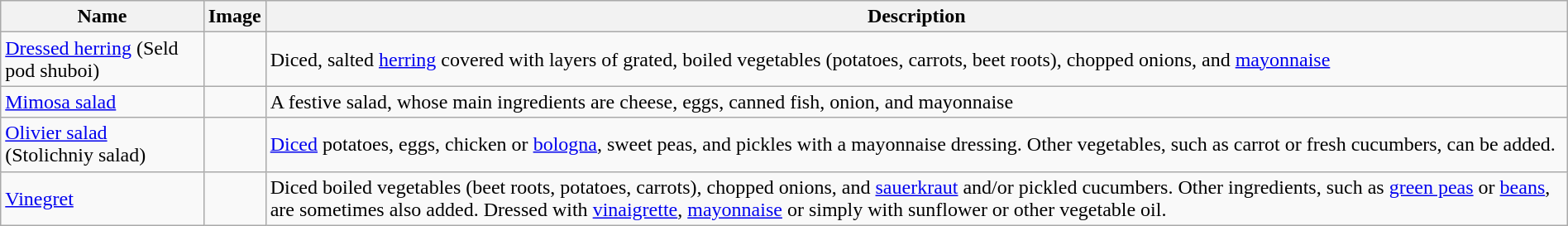<table class="wikitable sortable" style="width:100%;">
<tr>
<th>Name</th>
<th class="unsortable">Image</th>
<th>Description</th>
</tr>
<tr>
<td><a href='#'>Dressed herring</a> (Seld pod shuboi)</td>
<td></td>
<td>Diced, salted <a href='#'>herring</a> covered with layers of grated, boiled vegetables (potatoes, carrots, beet roots), chopped onions, and <a href='#'>mayonnaise</a></td>
</tr>
<tr>
<td><a href='#'>Mimosa salad</a></td>
<td></td>
<td>A festive salad, whose main ingredients are cheese, eggs, canned fish, onion, and mayonnaise</td>
</tr>
<tr>
<td><a href='#'>Olivier salad</a> (Stolichniy salad)</td>
<td></td>
<td><a href='#'>Diced</a> potatoes, eggs, chicken or <a href='#'>bologna</a>, sweet peas, and pickles with a mayonnaise dressing. Other vegetables, such as carrot or fresh cucumbers, can be added.</td>
</tr>
<tr>
<td><a href='#'>Vinegret</a></td>
<td></td>
<td>Diced boiled vegetables (beet roots, potatoes, carrots), chopped onions, and <a href='#'>sauerkraut</a> and/or pickled cucumbers. Other ingredients, such as <a href='#'>green peas</a> or <a href='#'>beans</a>, are sometimes also added. Dressed with <a href='#'>vinaigrette</a>, <a href='#'>mayonnaise</a> or simply with sunflower or other vegetable oil.</td>
</tr>
</table>
